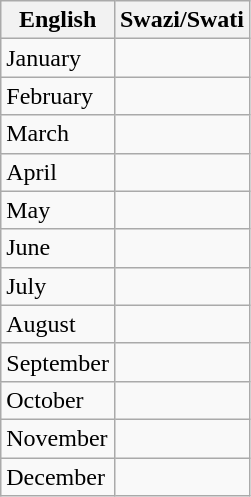<table class="wikitable">
<tr>
<th>English</th>
<th>Swazi/Swati</th>
</tr>
<tr>
<td>January</td>
<td></td>
</tr>
<tr>
<td>February</td>
<td></td>
</tr>
<tr>
<td>March</td>
<td></td>
</tr>
<tr>
<td>April</td>
<td></td>
</tr>
<tr>
<td>May</td>
<td></td>
</tr>
<tr>
<td>June</td>
<td></td>
</tr>
<tr>
<td>July</td>
<td></td>
</tr>
<tr>
<td>August</td>
<td></td>
</tr>
<tr>
<td>September</td>
<td></td>
</tr>
<tr>
<td>October</td>
<td></td>
</tr>
<tr>
<td>November</td>
<td></td>
</tr>
<tr>
<td>December</td>
<td></td>
</tr>
</table>
